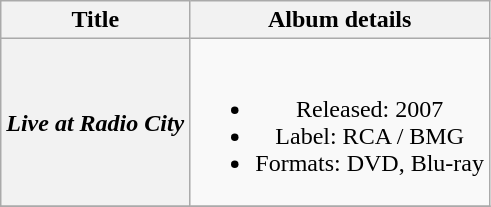<table class="wikitable plainrowheaders" style="text-align:center;">
<tr>
<th scope="col">Title</th>
<th scope="col">Album details</th>
</tr>
<tr>
<th scope="row"><em>Live at Radio City</em></th>
<td><br><ul><li>Released: 2007</li><li>Label: RCA / BMG</li><li>Formats: DVD, Blu-ray</li></ul></td>
</tr>
<tr>
</tr>
</table>
